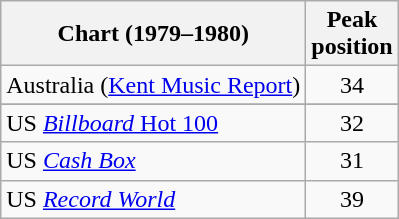<table class="wikitable sortable">
<tr>
<th>Chart (1979–1980)</th>
<th>Peak<br>position</th>
</tr>
<tr>
<td>Australia (<a href='#'>Kent Music Report</a>)</td>
<td align="center">34</td>
</tr>
<tr>
</tr>
<tr>
</tr>
<tr>
</tr>
<tr>
</tr>
<tr>
</tr>
<tr>
</tr>
<tr>
<td>US <a href='#'><em>Billboard</em> Hot 100</a></td>
<td align="center">32</td>
</tr>
<tr>
<td>US <em><a href='#'>Cash Box</a></em></td>
<td align="center">31</td>
</tr>
<tr>
<td>US <em><a href='#'>Record World</a></em></td>
<td align="center">39</td>
</tr>
</table>
